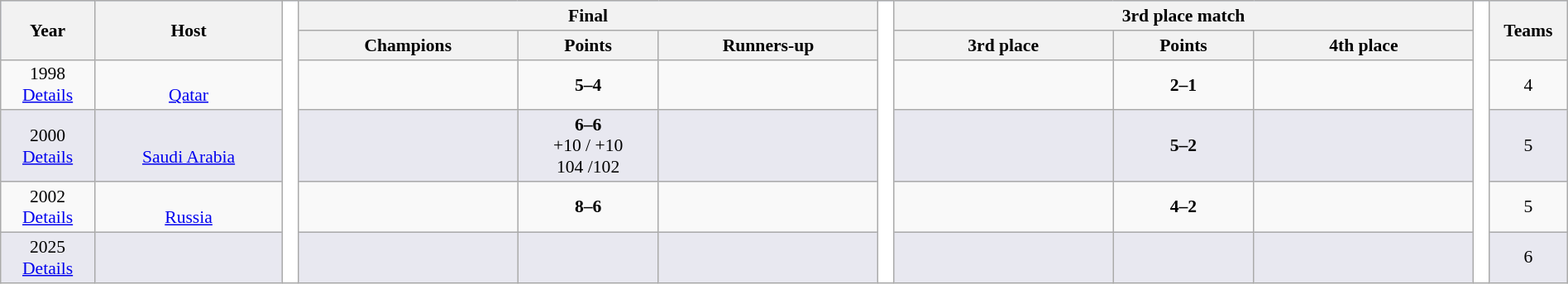<table class="wikitable" style="font-size:90%; width: 100%; text-align: center;">
<tr style="background-color:#c1d8ff;">
<th rowspan=2 width=6%>Year</th>
<th rowspan=2 width=12%>Host</th>
<th width=1% rowspan=6 style="background-color:#ffffff;"></th>
<th colspan=3>Final</th>
<th width=1% rowspan=6 style="background-color:#ffffff;"></th>
<th colspan=3>3rd place match</th>
<th width=1% rowspan=6 style="background-color:#ffffff;"></th>
<th rowspan=2 width=5%>Teams</th>
</tr>
<tr style="background-color:#efefef;">
<th width=14%>Champions</th>
<th width=9%>Points</th>
<th width=14%>Runners-up</th>
<th width=14%>3rd place</th>
<th width=9%>Points</th>
<th width=14%>4th place</th>
</tr>
<tr>
<td>1998<br><a href='#'>Details</a></td>
<td><br><a href='#'>Qatar</a></td>
<td><strong></strong></td>
<td><strong>5–4</strong></td>
<td></td>
<td></td>
<td><strong>2–1</strong></td>
<td></td>
<td>4</td>
</tr>
<tr style="background-color:#E8E8F0;">
<td>2000<br><a href='#'>Details</a></td>
<td><br><a href='#'>Saudi Arabia</a></td>
<td><strong></strong></td>
<td><strong>6–6</strong><br>+10 / +10<br>104 /102</td>
<td></td>
<td></td>
<td><strong>5–2</strong></td>
<td></td>
<td>5</td>
</tr>
<tr>
<td>2002<br><a href='#'>Details</a></td>
<td><br><a href='#'>Russia</a></td>
<td><strong></strong></td>
<td><strong>8–6</strong></td>
<td></td>
<td></td>
<td><strong>4–2</strong></td>
<td></td>
<td>5</td>
</tr>
<tr style="background-color:#E8E8F0;">
<td>2025<br><a href='#'>Details</a></td>
<td></td>
<td></td>
<td></td>
<td></td>
<td></td>
<td></td>
<td></td>
<td>6</td>
</tr>
</table>
